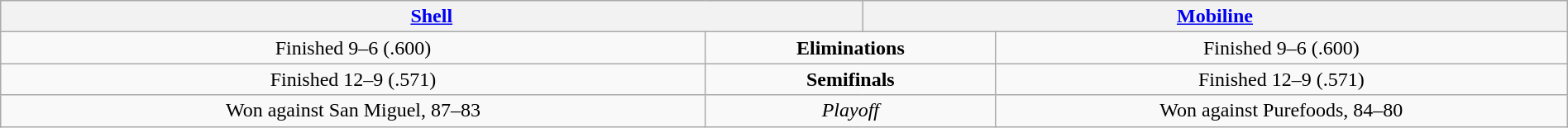<table class=wikitable width=100%>
<tr align=center>
<th colspan=2 width=45%><a href='#'>Shell</a></th>
<th colspan=2 width=45%><a href='#'>Mobiline</a></th>
</tr>
<tr align=center>
<td>Finished 9–6 (.600)</td>
<td colspan=2><strong>Eliminations</strong></td>
<td>Finished 9–6 (.600)</td>
</tr>
<tr align=center>
<td>Finished 12–9 (.571)</td>
<td colspan=2><strong>Semifinals</strong></td>
<td>Finished 12–9 (.571)</td>
</tr>
<tr align=center>
<td rowspan=2 width=45%>Won against San Miguel, 87–83</td>
<td colspan=2><em>Playoff</em></td>
<td>Won against Purefoods, 84–80</td>
</tr>
</table>
